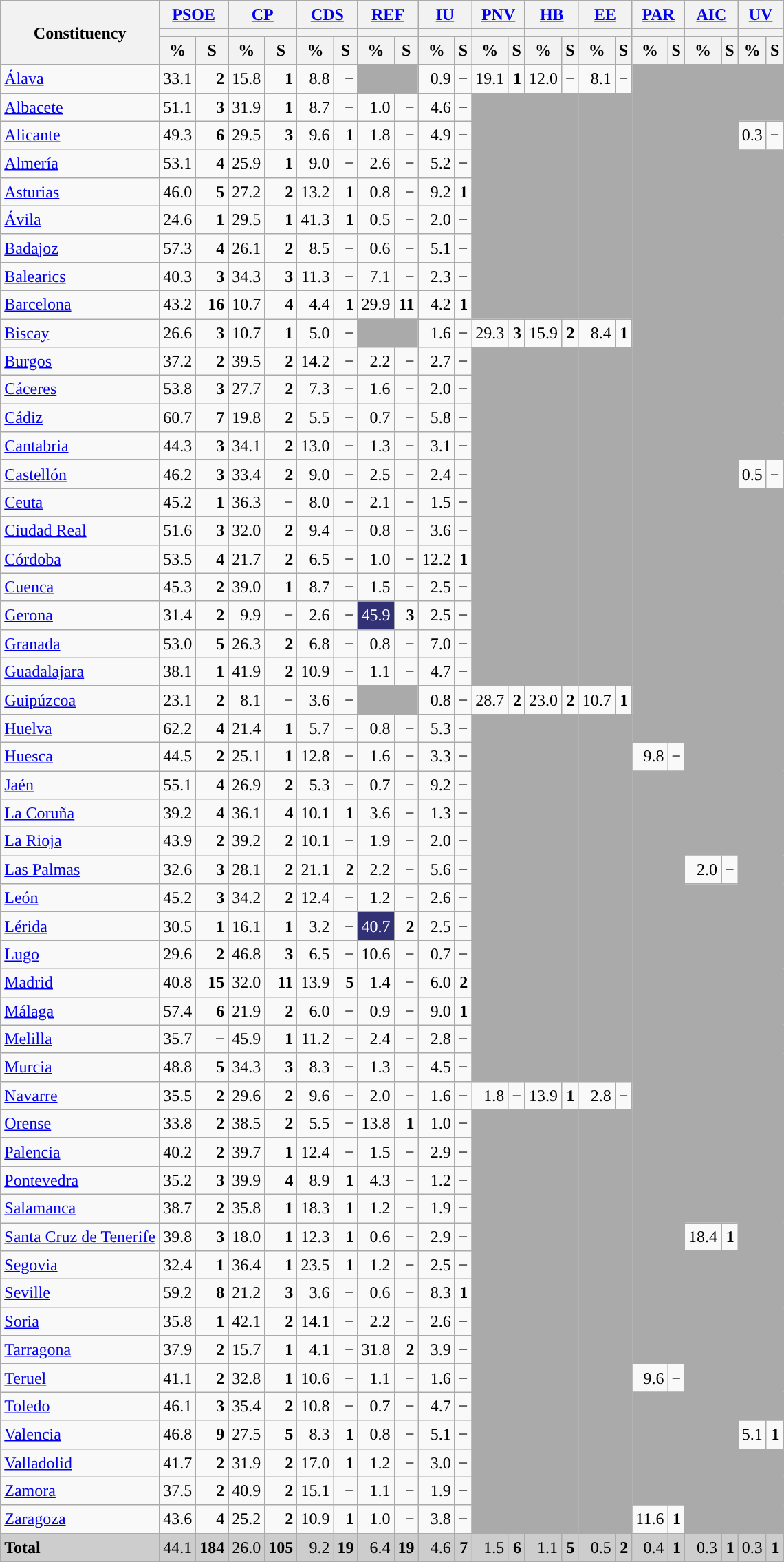<table class="wikitable sortable" style="text-align:right; line-height:20px;">
<tr>
<th rowspan="3">Constituency</th>
<th colspan="2" width="30px" class="unsortable"><a href='#'>PSOE</a></th>
<th colspan="2" width="30px" class="unsortable"><a href='#'>CP</a></th>
<th colspan="2" width="30px" class="unsortable"><a href='#'>CDS</a></th>
<th colspan="2" width="30px" class="unsortable"><a href='#'>R</a><a href='#'>E</a><a href='#'>F</a></th>
<th colspan="2" width="30px" class="unsortable"><a href='#'>IU</a></th>
<th colspan="2" width="30px" class="unsortable"><a href='#'>PNV</a></th>
<th colspan="2" width="30px" class="unsortable"><a href='#'>HB</a></th>
<th colspan="2" width="30px" class="unsortable"><a href='#'>EE</a></th>
<th colspan="2" width="30px" class="unsortable"><a href='#'>PAR</a></th>
<th colspan="2" width="30px" class="unsortable"><a href='#'>AIC</a></th>
<th colspan="2" width="30px" class="unsortable"><a href='#'>UV</a></th>
</tr>
<tr>
<th colspan="2" style="background:"></th>
<th colspan="2" style="background:"></th>
<th colspan="2" style="background:"></th>
<th colspan="2" style="background:"></th>
<th colspan="2" style="background:"></th>
<th colspan="2" style="background:"></th>
<th colspan="2" style="background:"></th>
<th colspan="2" style="background:"></th>
<th colspan="2" style="background:"></th>
<th colspan="2" style="background:"></th>
<th colspan="2" style="background:"></th>
</tr>
<tr>
<th data-sort-type="number">%</th>
<th data-sort-type="number">S</th>
<th data-sort-type="number">%</th>
<th data-sort-type="number">S</th>
<th data-sort-type="number">%</th>
<th data-sort-type="number">S</th>
<th data-sort-type="number">%</th>
<th data-sort-type="number">S</th>
<th data-sort-type="number">%</th>
<th data-sort-type="number">S</th>
<th data-sort-type="number">%</th>
<th data-sort-type="number">S</th>
<th data-sort-type="number">%</th>
<th data-sort-type="number">S</th>
<th data-sort-type="number">%</th>
<th data-sort-type="number">S</th>
<th data-sort-type="number">%</th>
<th data-sort-type="number">S</th>
<th data-sort-type="number">%</th>
<th data-sort-type="number">S</th>
<th data-sort-type="number">%</th>
<th data-sort-type="number">S</th>
</tr>
<tr>
<td style="text-align:left;"><a href='#'>Álava</a></td>
<td style="background:">33.1</td>
<td><strong>2</strong></td>
<td>15.8</td>
<td><strong>1</strong></td>
<td>8.8</td>
<td>−</td>
<td colspan="2" bgcolor="#AAAAAA"></td>
<td>0.9</td>
<td>−</td>
<td>19.1</td>
<td><strong>1</strong></td>
<td>12.0</td>
<td>−</td>
<td>8.1</td>
<td>−</td>
<td colspan="2" rowspan="24" bgcolor="#AAAAAA"></td>
<td colspan="2" rowspan="28" bgcolor="#AAAAAA"></td>
<td colspan="2" rowspan="2" bgcolor="#AAAAAA"></td>
</tr>
<tr>
<td style="text-align:left;"><a href='#'>Albacete</a></td>
<td style="background:">51.1</td>
<td><strong>3</strong></td>
<td>31.9</td>
<td><strong>1</strong></td>
<td>8.7</td>
<td>−</td>
<td>1.0</td>
<td>−</td>
<td>4.6</td>
<td>−</td>
<td colspan="2" rowspan="8" bgcolor="#AAAAAA"></td>
<td colspan="2" rowspan="8" bgcolor="#AAAAAA"></td>
<td colspan="2" rowspan="8" bgcolor="#AAAAAA"></td>
</tr>
<tr>
<td style="text-align:left;"><a href='#'>Alicante</a></td>
<td style="background:">49.3</td>
<td><strong>6</strong></td>
<td>29.5</td>
<td><strong>3</strong></td>
<td>9.6</td>
<td><strong>1</strong></td>
<td>1.8</td>
<td>−</td>
<td>4.9</td>
<td>−</td>
<td>0.3</td>
<td>−</td>
</tr>
<tr>
<td style="text-align:left;"><a href='#'>Almería</a></td>
<td style="background:">53.1</td>
<td><strong>4</strong></td>
<td>25.9</td>
<td><strong>1</strong></td>
<td>9.0</td>
<td>−</td>
<td>2.6</td>
<td>−</td>
<td>5.2</td>
<td>−</td>
<td colspan="2" rowspan="11" bgcolor="#AAAAAA"></td>
</tr>
<tr>
<td style="text-align:left;"><a href='#'>Asturias</a></td>
<td style="background:">46.0</td>
<td><strong>5</strong></td>
<td>27.2</td>
<td><strong>2</strong></td>
<td>13.2</td>
<td><strong>1</strong></td>
<td>0.8</td>
<td>−</td>
<td>9.2</td>
<td><strong>1</strong></td>
</tr>
<tr>
<td style="text-align:left;"><a href='#'>Ávila</a></td>
<td>24.6</td>
<td><strong>1</strong></td>
<td>29.5</td>
<td><strong>1</strong></td>
<td style="background:">41.3</td>
<td><strong>1</strong></td>
<td>0.5</td>
<td>−</td>
<td>2.0</td>
<td>−</td>
</tr>
<tr>
<td style="text-align:left;"><a href='#'>Badajoz</a></td>
<td style="background:">57.3</td>
<td><strong>4</strong></td>
<td>26.1</td>
<td><strong>2</strong></td>
<td>8.5</td>
<td>−</td>
<td>0.6</td>
<td>−</td>
<td>5.1</td>
<td>−</td>
</tr>
<tr>
<td style="text-align:left;"><a href='#'>Balearics</a></td>
<td style="background:">40.3</td>
<td><strong>3</strong></td>
<td>34.3</td>
<td><strong>3</strong></td>
<td>11.3</td>
<td>−</td>
<td>7.1</td>
<td>−</td>
<td>2.3</td>
<td>−</td>
</tr>
<tr>
<td style="text-align:left;"><a href='#'>Barcelona</a></td>
<td style="background:">43.2</td>
<td><strong>16</strong></td>
<td>10.7</td>
<td><strong>4</strong></td>
<td>4.4</td>
<td><strong>1</strong></td>
<td>29.9</td>
<td><strong>11</strong></td>
<td>4.2</td>
<td><strong>1</strong></td>
</tr>
<tr>
<td style="text-align:left;"><a href='#'>Biscay</a></td>
<td>26.6</td>
<td><strong>3</strong></td>
<td>10.7</td>
<td><strong>1</strong></td>
<td>5.0</td>
<td>−</td>
<td colspan="2" bgcolor="#AAAAAA"></td>
<td>1.6</td>
<td>−</td>
<td style="background:">29.3</td>
<td><strong>3</strong></td>
<td>15.9</td>
<td><strong>2</strong></td>
<td>8.4</td>
<td><strong>1</strong></td>
</tr>
<tr>
<td style="text-align:left;"><a href='#'>Burgos</a></td>
<td>37.2</td>
<td><strong>2</strong></td>
<td style="background:">39.5</td>
<td><strong>2</strong></td>
<td>14.2</td>
<td>−</td>
<td>2.2</td>
<td>−</td>
<td>2.7</td>
<td>−</td>
<td colspan="2" rowspan="12" bgcolor="#AAAAAA"></td>
<td colspan="2" rowspan="12" bgcolor="#AAAAAA"></td>
<td colspan="2" rowspan="12" bgcolor="#AAAAAA"></td>
</tr>
<tr>
<td style="text-align:left;"><a href='#'>Cáceres</a></td>
<td style="background:">53.8</td>
<td><strong>3</strong></td>
<td>27.7</td>
<td><strong>2</strong></td>
<td>7.3</td>
<td>−</td>
<td>1.6</td>
<td>−</td>
<td>2.0</td>
<td>−</td>
</tr>
<tr>
<td style="text-align:left;"><a href='#'>Cádiz</a></td>
<td style="background:">60.7</td>
<td><strong>7</strong></td>
<td>19.8</td>
<td><strong>2</strong></td>
<td>5.5</td>
<td>−</td>
<td>0.7</td>
<td>−</td>
<td>5.8</td>
<td>−</td>
</tr>
<tr>
<td style="text-align:left;"><a href='#'>Cantabria</a></td>
<td style="background:">44.3</td>
<td><strong>3</strong></td>
<td>34.1</td>
<td><strong>2</strong></td>
<td>13.0</td>
<td>−</td>
<td>1.3</td>
<td>−</td>
<td>3.1</td>
<td>−</td>
</tr>
<tr>
<td style="text-align:left;"><a href='#'>Castellón</a></td>
<td style="background:">46.2</td>
<td><strong>3</strong></td>
<td>33.4</td>
<td><strong>2</strong></td>
<td>9.0</td>
<td>−</td>
<td>2.5</td>
<td>−</td>
<td>2.4</td>
<td>−</td>
<td>0.5</td>
<td>−</td>
</tr>
<tr>
<td style="text-align:left;"><a href='#'>Ceuta</a></td>
<td style="background:">45.2</td>
<td><strong>1</strong></td>
<td>36.3</td>
<td>−</td>
<td>8.0</td>
<td>−</td>
<td>2.1</td>
<td>−</td>
<td>1.5</td>
<td>−</td>
<td colspan="2" rowspan="33" bgcolor="#AAAAAA"></td>
</tr>
<tr>
<td style="text-align:left;"><a href='#'>Ciudad Real</a></td>
<td style="background:">51.6</td>
<td><strong>3</strong></td>
<td>32.0</td>
<td><strong>2</strong></td>
<td>9.4</td>
<td>−</td>
<td>0.8</td>
<td>−</td>
<td>3.6</td>
<td>−</td>
</tr>
<tr>
<td style="text-align:left;"><a href='#'>Córdoba</a></td>
<td style="background:">53.5</td>
<td><strong>4</strong></td>
<td>21.7</td>
<td><strong>2</strong></td>
<td>6.5</td>
<td>−</td>
<td>1.0</td>
<td>−</td>
<td>12.2</td>
<td><strong>1</strong></td>
</tr>
<tr>
<td style="text-align:left;"><a href='#'>Cuenca</a></td>
<td style="background:">45.3</td>
<td><strong>2</strong></td>
<td>39.0</td>
<td><strong>1</strong></td>
<td>8.7</td>
<td>−</td>
<td>1.5</td>
<td>−</td>
<td>2.5</td>
<td>−</td>
</tr>
<tr>
<td style="text-align:left;"><a href='#'>Gerona</a></td>
<td>31.4</td>
<td><strong>2</strong></td>
<td>9.9</td>
<td>−</td>
<td>2.6</td>
<td>−</td>
<td style="background:#333176; color:white;">45.9</td>
<td><strong>3</strong></td>
<td>2.5</td>
<td>−</td>
</tr>
<tr>
<td style="text-align:left;"><a href='#'>Granada</a></td>
<td style="background:">53.0</td>
<td><strong>5</strong></td>
<td>26.3</td>
<td><strong>2</strong></td>
<td>6.8</td>
<td>−</td>
<td>0.8</td>
<td>−</td>
<td>7.0</td>
<td>−</td>
</tr>
<tr>
<td style="text-align:left;"><a href='#'>Guadalajara</a></td>
<td>38.1</td>
<td><strong>1</strong></td>
<td style="background:">41.9</td>
<td><strong>2</strong></td>
<td>10.9</td>
<td>−</td>
<td>1.1</td>
<td>−</td>
<td>4.7</td>
<td>−</td>
</tr>
<tr>
<td style="text-align:left;"><a href='#'>Guipúzcoa</a></td>
<td>23.1</td>
<td><strong>2</strong></td>
<td>8.1</td>
<td>−</td>
<td>3.6</td>
<td>−</td>
<td colspan="2" bgcolor="#AAAAAA"></td>
<td>0.8</td>
<td>−</td>
<td style="background:">28.7</td>
<td><strong>2</strong></td>
<td>23.0</td>
<td><strong>2</strong></td>
<td>10.7</td>
<td><strong>1</strong></td>
</tr>
<tr>
<td style="text-align:left;"><a href='#'>Huelva</a></td>
<td style="background:">62.2</td>
<td><strong>4</strong></td>
<td>21.4</td>
<td><strong>1</strong></td>
<td>5.7</td>
<td>−</td>
<td>0.8</td>
<td>−</td>
<td>5.3</td>
<td>−</td>
<td colspan="2" rowspan="13" bgcolor="#AAAAAA"></td>
<td colspan="2" rowspan="13" bgcolor="#AAAAAA"></td>
<td colspan="2" rowspan="13" bgcolor="#AAAAAA"></td>
</tr>
<tr>
<td style="text-align:left;"><a href='#'>Huesca</a></td>
<td style="background:">44.5</td>
<td><strong>2</strong></td>
<td>25.1</td>
<td><strong>1</strong></td>
<td>12.8</td>
<td>−</td>
<td>1.6</td>
<td>−</td>
<td>3.3</td>
<td>−</td>
<td>9.8</td>
<td>−</td>
</tr>
<tr>
<td style="text-align:left;"><a href='#'>Jaén</a></td>
<td style="background:">55.1</td>
<td><strong>4</strong></td>
<td>26.9</td>
<td><strong>2</strong></td>
<td>5.3</td>
<td>−</td>
<td>0.7</td>
<td>−</td>
<td>9.2</td>
<td>−</td>
<td colspan="2" rowspan="21" bgcolor="#AAAAAA"></td>
</tr>
<tr>
<td style="text-align:left;"><a href='#'>La Coruña</a></td>
<td style="background:">39.2</td>
<td><strong>4</strong></td>
<td>36.1</td>
<td><strong>4</strong></td>
<td>10.1</td>
<td><strong>1</strong></td>
<td>3.6</td>
<td>−</td>
<td>1.3</td>
<td>−</td>
</tr>
<tr>
<td style="text-align:left;"><a href='#'>La Rioja</a></td>
<td style="background:">43.9</td>
<td><strong>2</strong></td>
<td>39.2</td>
<td><strong>2</strong></td>
<td>10.1</td>
<td>−</td>
<td>1.9</td>
<td>−</td>
<td>2.0</td>
<td>−</td>
</tr>
<tr>
<td style="text-align:left;"><a href='#'>Las Palmas</a></td>
<td style="background:">32.6</td>
<td><strong>3</strong></td>
<td>28.1</td>
<td><strong>2</strong></td>
<td>21.1</td>
<td><strong>2</strong></td>
<td>2.2</td>
<td>−</td>
<td>5.6</td>
<td>−</td>
<td>2.0</td>
<td>−</td>
</tr>
<tr>
<td style="text-align:left;"><a href='#'>León</a></td>
<td style="background:">45.2</td>
<td><strong>3</strong></td>
<td>34.2</td>
<td><strong>2</strong></td>
<td>12.4</td>
<td>−</td>
<td>1.2</td>
<td>−</td>
<td>2.6</td>
<td>−</td>
<td colspan="2" rowspan="12" bgcolor="#AAAAAA"></td>
</tr>
<tr>
<td style="text-align:left;"><a href='#'>Lérida</a></td>
<td>30.5</td>
<td><strong>1</strong></td>
<td>16.1</td>
<td><strong>1</strong></td>
<td>3.2</td>
<td>−</td>
<td style="background:#333176; color:white;">40.7</td>
<td><strong>2</strong></td>
<td>2.5</td>
<td>−</td>
</tr>
<tr>
<td style="text-align:left;"><a href='#'>Lugo</a></td>
<td>29.6</td>
<td><strong>2</strong></td>
<td style="background:">46.8</td>
<td><strong>3</strong></td>
<td>6.5</td>
<td>−</td>
<td>10.6</td>
<td>−</td>
<td>0.7</td>
<td>−</td>
</tr>
<tr>
<td style="text-align:left;"><a href='#'>Madrid</a></td>
<td style="background:">40.8</td>
<td><strong>15</strong></td>
<td>32.0</td>
<td><strong>11</strong></td>
<td>13.9</td>
<td><strong>5</strong></td>
<td>1.4</td>
<td>−</td>
<td>6.0</td>
<td><strong>2</strong></td>
</tr>
<tr>
<td style="text-align:left;"><a href='#'>Málaga</a></td>
<td style="background:">57.4</td>
<td><strong>6</strong></td>
<td>21.9</td>
<td><strong>2</strong></td>
<td>6.0</td>
<td>−</td>
<td>0.9</td>
<td>−</td>
<td>9.0</td>
<td><strong>1</strong></td>
</tr>
<tr>
<td style="text-align:left;"><a href='#'>Melilla</a></td>
<td>35.7</td>
<td>−</td>
<td style="background:">45.9</td>
<td><strong>1</strong></td>
<td>11.2</td>
<td>−</td>
<td>2.4</td>
<td>−</td>
<td>2.8</td>
<td>−</td>
</tr>
<tr>
<td style="text-align:left;"><a href='#'>Murcia</a></td>
<td style="background:">48.8</td>
<td><strong>5</strong></td>
<td>34.3</td>
<td><strong>3</strong></td>
<td>8.3</td>
<td>−</td>
<td>1.3</td>
<td>−</td>
<td>4.5</td>
<td>−</td>
</tr>
<tr>
<td style="text-align:left;"><a href='#'>Navarre</a></td>
<td style="background:">35.5</td>
<td><strong>2</strong></td>
<td>29.6</td>
<td><strong>2</strong></td>
<td>9.6</td>
<td>−</td>
<td>2.0</td>
<td>−</td>
<td>1.6</td>
<td>−</td>
<td>1.8</td>
<td>−</td>
<td>13.9</td>
<td><strong>1</strong></td>
<td>2.8</td>
<td>−</td>
</tr>
<tr>
<td style="text-align:left;"><a href='#'>Orense</a></td>
<td>33.8</td>
<td><strong>2</strong></td>
<td style="background:">38.5</td>
<td><strong>2</strong></td>
<td>5.5</td>
<td>−</td>
<td>13.8</td>
<td><strong>1</strong></td>
<td>1.0</td>
<td>−</td>
<td colspan="2" rowspan="15" bgcolor="#AAAAAA"></td>
<td colspan="2" rowspan="15" bgcolor="#AAAAAA"></td>
<td colspan="2" rowspan="15" bgcolor="#AAAAAA"></td>
</tr>
<tr>
<td style="text-align:left;"><a href='#'>Palencia</a></td>
<td style="background:">40.2</td>
<td><strong>2</strong></td>
<td>39.7</td>
<td><strong>1</strong></td>
<td>12.4</td>
<td>−</td>
<td>1.5</td>
<td>−</td>
<td>2.9</td>
<td>−</td>
</tr>
<tr>
<td style="text-align:left;"><a href='#'>Pontevedra</a></td>
<td>35.2</td>
<td><strong>3</strong></td>
<td style="background:">39.9</td>
<td><strong>4</strong></td>
<td>8.9</td>
<td><strong>1</strong></td>
<td>4.3</td>
<td>−</td>
<td>1.2</td>
<td>−</td>
</tr>
<tr>
<td style="text-align:left;"><a href='#'>Salamanca</a></td>
<td style="background:">38.7</td>
<td><strong>2</strong></td>
<td>35.8</td>
<td><strong>1</strong></td>
<td>18.3</td>
<td><strong>1</strong></td>
<td>1.2</td>
<td>−</td>
<td>1.9</td>
<td>−</td>
</tr>
<tr>
<td style="text-align:left;"><a href='#'>Santa Cruz de Tenerife</a></td>
<td style="background:">39.8</td>
<td><strong>3</strong></td>
<td>18.0</td>
<td><strong>1</strong></td>
<td>12.3</td>
<td><strong>1</strong></td>
<td>0.6</td>
<td>−</td>
<td>2.9</td>
<td>−</td>
<td>18.4</td>
<td><strong>1</strong></td>
</tr>
<tr>
<td style="text-align:left;"><a href='#'>Segovia</a></td>
<td>32.4</td>
<td><strong>1</strong></td>
<td style="background:">36.4</td>
<td><strong>1</strong></td>
<td>23.5</td>
<td><strong>1</strong></td>
<td>1.2</td>
<td>−</td>
<td>2.5</td>
<td>−</td>
<td colspan="2" rowspan="10" bgcolor="#AAAAAA"></td>
</tr>
<tr>
<td style="text-align:left;"><a href='#'>Seville</a></td>
<td style="background:">59.2</td>
<td><strong>8</strong></td>
<td>21.2</td>
<td><strong>3</strong></td>
<td>3.6</td>
<td>−</td>
<td>0.6</td>
<td>−</td>
<td>8.3</td>
<td><strong>1</strong></td>
</tr>
<tr>
<td style="text-align:left;"><a href='#'>Soria</a></td>
<td>35.8</td>
<td><strong>1</strong></td>
<td style="background:">42.1</td>
<td><strong>2</strong></td>
<td>14.1</td>
<td>−</td>
<td>2.2</td>
<td>−</td>
<td>2.6</td>
<td>−</td>
</tr>
<tr>
<td style="text-align:left;"><a href='#'>Tarragona</a></td>
<td style="background:">37.9</td>
<td><strong>2</strong></td>
<td>15.7</td>
<td><strong>1</strong></td>
<td>4.1</td>
<td>−</td>
<td>31.8</td>
<td><strong>2</strong></td>
<td>3.9</td>
<td>−</td>
</tr>
<tr>
<td style="text-align:left;"><a href='#'>Teruel</a></td>
<td style="background:">41.1</td>
<td><strong>2</strong></td>
<td>32.8</td>
<td><strong>1</strong></td>
<td>10.6</td>
<td>−</td>
<td>1.1</td>
<td>−</td>
<td>1.6</td>
<td>−</td>
<td>9.6</td>
<td>−</td>
</tr>
<tr>
<td style="text-align:left;"><a href='#'>Toledo</a></td>
<td style="background:">46.1</td>
<td><strong>3</strong></td>
<td>35.4</td>
<td><strong>2</strong></td>
<td>10.8</td>
<td>−</td>
<td>0.7</td>
<td>−</td>
<td>4.7</td>
<td>−</td>
<td colspan="2" rowspan="4" bgcolor="#AAAAAA"></td>
</tr>
<tr>
<td style="text-align:left;"><a href='#'>Valencia</a></td>
<td style="background:">46.8</td>
<td><strong>9</strong></td>
<td>27.5</td>
<td><strong>5</strong></td>
<td>8.3</td>
<td><strong>1</strong></td>
<td>0.8</td>
<td>−</td>
<td>5.1</td>
<td>−</td>
<td>5.1</td>
<td><strong>1</strong></td>
</tr>
<tr>
<td style="text-align:left;"><a href='#'>Valladolid</a></td>
<td style="background:">41.7</td>
<td><strong>2</strong></td>
<td>31.9</td>
<td><strong>2</strong></td>
<td>17.0</td>
<td><strong>1</strong></td>
<td>1.2</td>
<td>−</td>
<td>3.0</td>
<td>−</td>
<td colspan="2" rowspan="3" bgcolor="#AAAAAA"></td>
</tr>
<tr>
<td style="text-align:left;"><a href='#'>Zamora</a></td>
<td>37.5</td>
<td><strong>2</strong></td>
<td style="background:">40.9</td>
<td><strong>2</strong></td>
<td>15.1</td>
<td>−</td>
<td>1.1</td>
<td>−</td>
<td>1.9</td>
<td>−</td>
</tr>
<tr>
<td style="text-align:left;"><a href='#'>Zaragoza</a></td>
<td style="background:">43.6</td>
<td><strong>4</strong></td>
<td>25.2</td>
<td><strong>2</strong></td>
<td>10.9</td>
<td><strong>1</strong></td>
<td>1.0</td>
<td>−</td>
<td>3.8</td>
<td>−</td>
<td>11.6</td>
<td><strong>1</strong></td>
</tr>
<tr style="background:#CDCDCD;">
<td align="left"><strong>Total</strong></td>
<td style="background:">44.1</td>
<td><strong>184</strong></td>
<td>26.0</td>
<td><strong>105</strong></td>
<td>9.2</td>
<td><strong>19</strong></td>
<td>6.4</td>
<td><strong>19</strong></td>
<td>4.6</td>
<td><strong>7</strong></td>
<td>1.5</td>
<td><strong>6</strong></td>
<td>1.1</td>
<td><strong>5</strong></td>
<td>0.5</td>
<td><strong>2</strong></td>
<td>0.4</td>
<td><strong>1</strong></td>
<td>0.3</td>
<td><strong>1</strong></td>
<td>0.3</td>
<td><strong>1</strong></td>
</tr>
</table>
